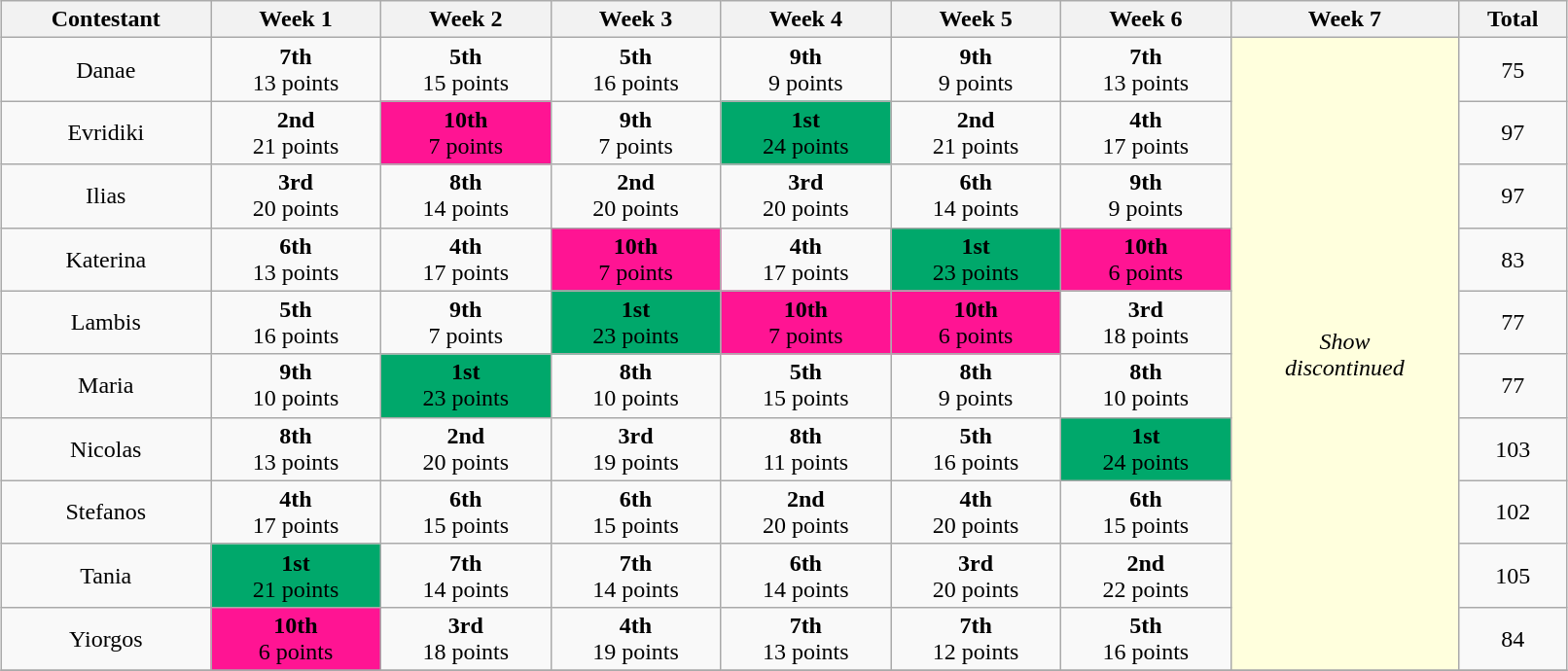<table class="sortable wikitable" style="margin:auto; text-align:center; white-space:nowrap; width:85%;">
<tr>
<th>Contestant</th>
<th>Week 1</th>
<th>Week 2</th>
<th>Week 3</th>
<th>Week 4</th>
<th>Week 5</th>
<th>Week 6</th>
<th>Week 7</th>
<th>Total</th>
</tr>
<tr>
<td>Danae</td>
<td><strong>7th</strong><br>13 points</td>
<td><strong>5th</strong><br>15 points</td>
<td><strong>5th</strong><br>16 points</td>
<td><strong>9th</strong><br>9 points</td>
<td><strong>9th</strong><br>9 points</td>
<td><strong>7th</strong><br>13 points</td>
<td rowspan="10" style="background:#ffffdd;"><em>Show<br>discontinued</em></td>
<td>75</td>
</tr>
<tr>
<td>Evridiki</td>
<td><strong>2nd</strong><br>21 points</td>
<td bgcolor="deeppink"><strong>10th</strong><br>7 points</td>
<td><strong>9th</strong><br>7 points</td>
<td bgcolor="#00A86B"><strong>1st</strong><br>24 points</td>
<td><strong>2nd</strong><br>21 points</td>
<td><strong>4th</strong><br>17 points</td>
<td>97</td>
</tr>
<tr>
<td>Ilias</td>
<td><strong>3rd</strong><br>20 points</td>
<td><strong>8th</strong><br>14 points</td>
<td><strong>2nd</strong><br>20 points</td>
<td><strong>3rd</strong><br>20 points</td>
<td><strong>6th</strong><br>14 points</td>
<td><strong>9th</strong><br>9 points</td>
<td>97</td>
</tr>
<tr>
<td>Katerina</td>
<td><strong>6th</strong><br>13 points</td>
<td><strong>4th</strong><br>17 points</td>
<td bgcolor="deeppink"><strong>10th</strong><br>7 points</td>
<td><strong>4th</strong><br>17 points</td>
<td bgcolor="#00A86B"><strong>1st</strong><br>23 points</td>
<td bgcolor="deeppink"><strong>10th</strong><br>6 points</td>
<td>83</td>
</tr>
<tr>
<td>Lambis</td>
<td><strong>5th</strong><br>16 points</td>
<td><strong>9th</strong><br>7 points</td>
<td bgcolor="#00A86B"><strong>1st</strong><br>23 points</td>
<td bgcolor="deeppink"><strong>10th</strong><br>7 points</td>
<td bgcolor="deeppink"><strong>10th</strong><br>6 points</td>
<td><strong>3rd</strong><br>18 points</td>
<td>77</td>
</tr>
<tr>
<td>Maria</td>
<td><strong>9th</strong><br>10 points</td>
<td bgcolor="#00A86B"><strong>1st</strong><br>23 points</td>
<td><strong>8th</strong><br>10 points</td>
<td><strong>5th</strong><br>15 points</td>
<td><strong>8th</strong><br>9 points</td>
<td><strong>8th</strong><br>10 points</td>
<td>77</td>
</tr>
<tr>
<td>Nicolas</td>
<td><strong>8th</strong><br>13 points</td>
<td><strong>2nd</strong><br>20 points</td>
<td><strong>3rd</strong><br>19 points</td>
<td><strong>8th</strong><br>11 points</td>
<td><strong>5th</strong><br>16 points</td>
<td bgcolor="#00A86B"><strong>1st</strong><br>24 points</td>
<td>103</td>
</tr>
<tr>
<td>Stefanos</td>
<td><strong>4th</strong><br>17 points</td>
<td><strong>6th</strong><br>15 points</td>
<td><strong>6th</strong><br>15 points</td>
<td><strong>2nd</strong><br>20 points</td>
<td><strong>4th</strong><br>20 points</td>
<td><strong>6th</strong><br>15 points</td>
<td>102</td>
</tr>
<tr>
<td>Tania</td>
<td bgcolor="#00A86B"><strong>1st</strong><br>21 points</td>
<td><strong>7th</strong><br>14 points</td>
<td><strong>7th</strong><br>14 points</td>
<td><strong>6th</strong><br>14 points</td>
<td><strong>3rd</strong><br>20 points</td>
<td><strong>2nd</strong><br>22 points</td>
<td>105</td>
</tr>
<tr>
<td>Yiorgos</td>
<td bgcolor="deeppink"><strong>10th</strong><br>6 points</td>
<td><strong>3rd</strong><br>18 points</td>
<td><strong>4th</strong><br>19 points</td>
<td><strong>7th</strong><br>13 points</td>
<td><strong>7th</strong><br>12 points</td>
<td><strong>5th</strong><br>16 points</td>
<td>84</td>
</tr>
<tr>
</tr>
</table>
